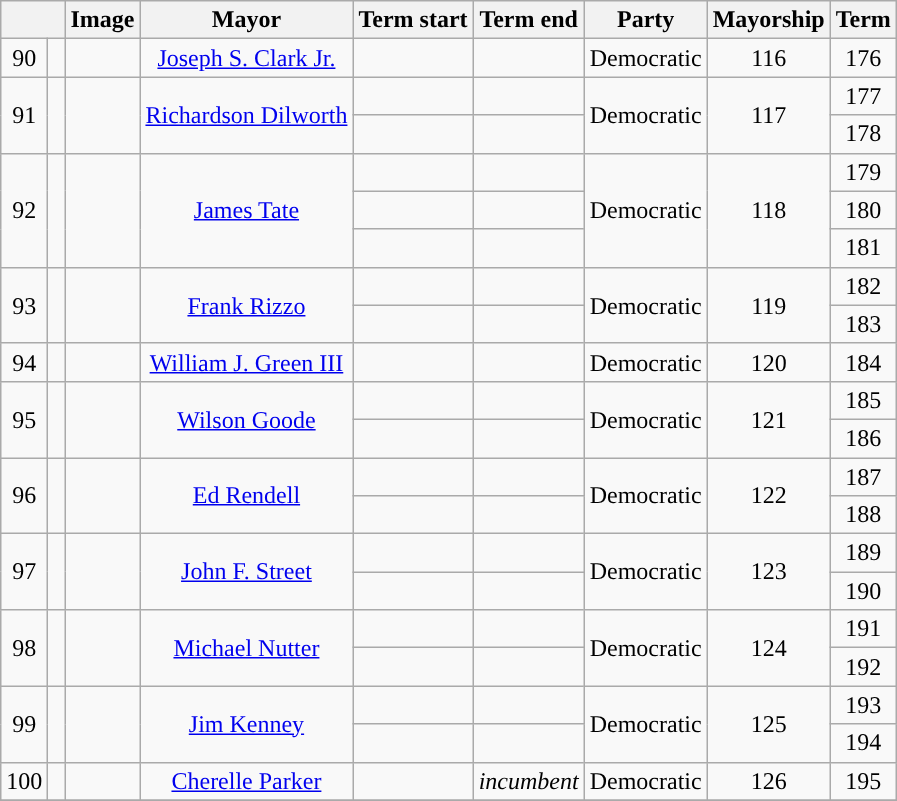<table class="wikitable" style="text-align: center;">
<tr>
<th scope="col" colspan="2"></th>
<th scope="col">Image</th>
<th scope="col">Mayor</th>
<th scope="col">Term start</th>
<th scope="col">Term end</th>
<th scope="col">Party</th>
<th scope="col">Mayorship</th>
<th scope="col">Term</th>
</tr>
<tr>
<td>90</td>
<td style="background: "> </td>
<td style="text-align: left;"></td>
<td><a href='#'>Joseph S. Clark Jr.</a></td>
<td></td>
<td></td>
<td>Democratic</td>
<td>116</td>
<td>176</td>
</tr>
<tr>
<td rowspan="2">91</td>
<td rowspan="2" style="background: "> </td>
<td rowspan="2" style="text-align: left;"></td>
<td rowspan="2"><a href='#'>Richardson Dilworth</a></td>
<td></td>
<td></td>
<td rowspan="2">Democratic</td>
<td rowspan="2">117</td>
<td>177</td>
</tr>
<tr>
<td></td>
<td></td>
<td>178</td>
</tr>
<tr>
<td rowspan="3">92</td>
<td rowspan="3" style="background: "> </td>
<td rowspan="3" style="text-align: left;"></td>
<td rowspan="3"><a href='#'>James Tate</a></td>
<td></td>
<td></td>
<td rowspan="3">Democratic</td>
<td rowspan="3">118</td>
<td>179</td>
</tr>
<tr>
<td></td>
<td></td>
<td>180</td>
</tr>
<tr>
<td></td>
<td></td>
<td>181</td>
</tr>
<tr>
<td rowspan="2">93</td>
<td rowspan="2" style="background: "> </td>
<td rowspan="2" style="text-align: left;"></td>
<td rowspan="2"><a href='#'>Frank Rizzo</a></td>
<td></td>
<td></td>
<td rowspan="2">Democratic</td>
<td rowspan="2">119</td>
<td>182</td>
</tr>
<tr>
<td></td>
<td></td>
<td>183</td>
</tr>
<tr>
<td>94</td>
<td style="background: "> </td>
<td style="text-align: left;"></td>
<td><a href='#'>William J. Green III</a></td>
<td></td>
<td></td>
<td>Democratic</td>
<td>120</td>
<td>184</td>
</tr>
<tr>
<td rowspan="2">95</td>
<td rowspan="2" style="background: "> </td>
<td rowspan="2" style="text-align: left;"></td>
<td rowspan="2"><a href='#'>Wilson Goode</a></td>
<td></td>
<td></td>
<td rowspan="2">Democratic</td>
<td rowspan="2">121</td>
<td>185</td>
</tr>
<tr>
<td></td>
<td></td>
<td>186</td>
</tr>
<tr>
<td rowspan="2">96</td>
<td rowspan="2" style="background: "> </td>
<td rowspan="2" style="text-align: left;"></td>
<td rowspan="2"><a href='#'>Ed Rendell</a></td>
<td></td>
<td></td>
<td rowspan="2">Democratic</td>
<td rowspan="2">122</td>
<td>187</td>
</tr>
<tr>
<td></td>
<td></td>
<td>188</td>
</tr>
<tr>
<td rowspan="2">97</td>
<td rowspan="2" style="background: "> </td>
<td rowspan="2" style="text-align: left;"></td>
<td rowspan="2"><a href='#'>John F. Street</a></td>
<td></td>
<td></td>
<td rowspan="2">Democratic</td>
<td rowspan="2">123</td>
<td>189</td>
</tr>
<tr>
<td></td>
<td></td>
<td>190</td>
</tr>
<tr>
<td rowspan="2">98</td>
<td rowspan="2" style="background: "> </td>
<td rowspan="2" style="text-align: left;"></td>
<td rowspan="2"><a href='#'>Michael Nutter</a></td>
<td></td>
<td></td>
<td rowspan="2">Democratic</td>
<td rowspan="2">124</td>
<td>191</td>
</tr>
<tr>
<td></td>
<td></td>
<td>192</td>
</tr>
<tr>
<td rowspan="2">99</td>
<td rowspan="2" style="background: "> </td>
<td rowspan="2" style="text-align: left;"></td>
<td rowspan="2"><a href='#'>Jim Kenney</a></td>
<td></td>
<td></td>
<td rowspan="2">Democratic</td>
<td rowspan="2">125</td>
<td>193</td>
</tr>
<tr>
<td></td>
<td></td>
<td>194</td>
</tr>
<tr>
<td>100</td>
<td style="background: "> </td>
<td></td>
<td><a href='#'>Cherelle Parker</a></td>
<td></td>
<td><em>incumbent</em></td>
<td>Democratic</td>
<td>126</td>
<td>195</td>
</tr>
<tr>
</tr>
</table>
